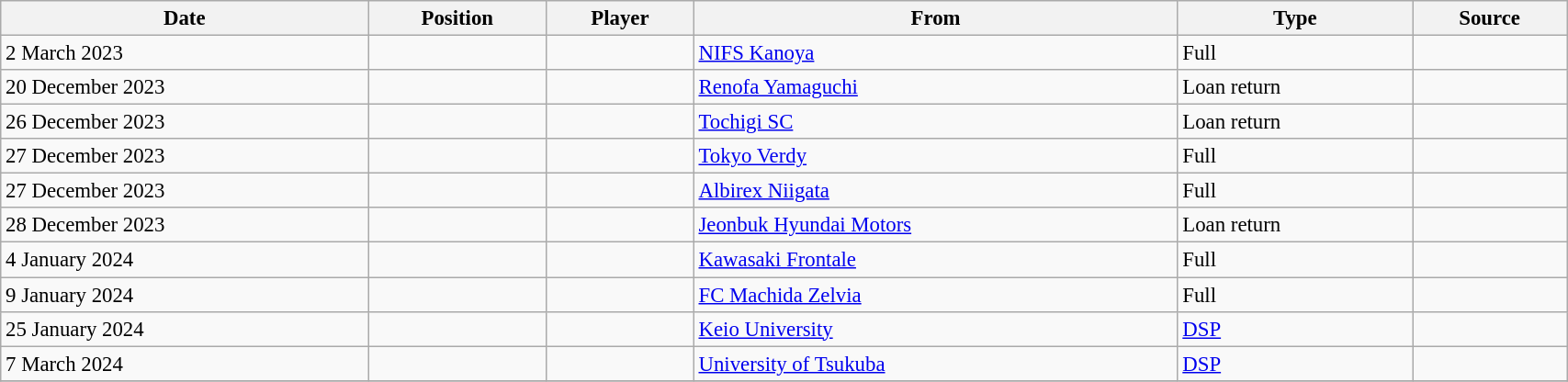<table class="wikitable sortable" style="width:90%; text-align:center; font-size:95%; text-align:left;">
<tr>
<th>Date</th>
<th>Position</th>
<th>Player</th>
<th>From</th>
<th>Type</th>
<th>Source</th>
</tr>
<tr>
<td>2 March 2023</td>
<td></td>
<td></td>
<td> <a href='#'>NIFS Kanoya</a></td>
<td>Full</td>
<td></td>
</tr>
<tr>
<td>20 December 2023</td>
<td></td>
<td></td>
<td> <a href='#'>Renofa Yamaguchi</a></td>
<td>Loan return</td>
<td></td>
</tr>
<tr>
<td>26 December 2023</td>
<td></td>
<td></td>
<td> <a href='#'>Tochigi SC</a></td>
<td>Loan return</td>
<td></td>
</tr>
<tr>
<td>27 December 2023</td>
<td></td>
<td></td>
<td> <a href='#'>Tokyo Verdy</a></td>
<td>Full</td>
<td></td>
</tr>
<tr>
<td>27 December 2023</td>
<td></td>
<td></td>
<td> <a href='#'>Albirex Niigata</a></td>
<td>Full</td>
<td></td>
</tr>
<tr>
<td>28 December 2023</td>
<td></td>
<td></td>
<td> <a href='#'>Jeonbuk Hyundai Motors</a></td>
<td>Loan return</td>
<td></td>
</tr>
<tr>
<td>4 January 2024</td>
<td></td>
<td></td>
<td> <a href='#'>Kawasaki Frontale</a></td>
<td>Full</td>
<td></td>
</tr>
<tr>
<td>9 January 2024</td>
<td></td>
<td></td>
<td> <a href='#'>FC Machida Zelvia</a></td>
<td>Full</td>
<td></td>
</tr>
<tr>
<td>25 January 2024</td>
<td></td>
<td></td>
<td> <a href='#'>Keio University</a></td>
<td><a href='#'>DSP</a></td>
<td></td>
</tr>
<tr>
<td>7 March 2024</td>
<td></td>
<td></td>
<td> <a href='#'>University of Tsukuba</a></td>
<td><a href='#'>DSP</a></td>
<td></td>
</tr>
<tr>
</tr>
</table>
